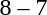<table style="text-align:center">
<tr>
<th width=200></th>
<th width=100></th>
<th width=200></th>
</tr>
<tr>
<td align=right><strong></strong></td>
<td>8 – 7</td>
<td align=left></td>
</tr>
</table>
